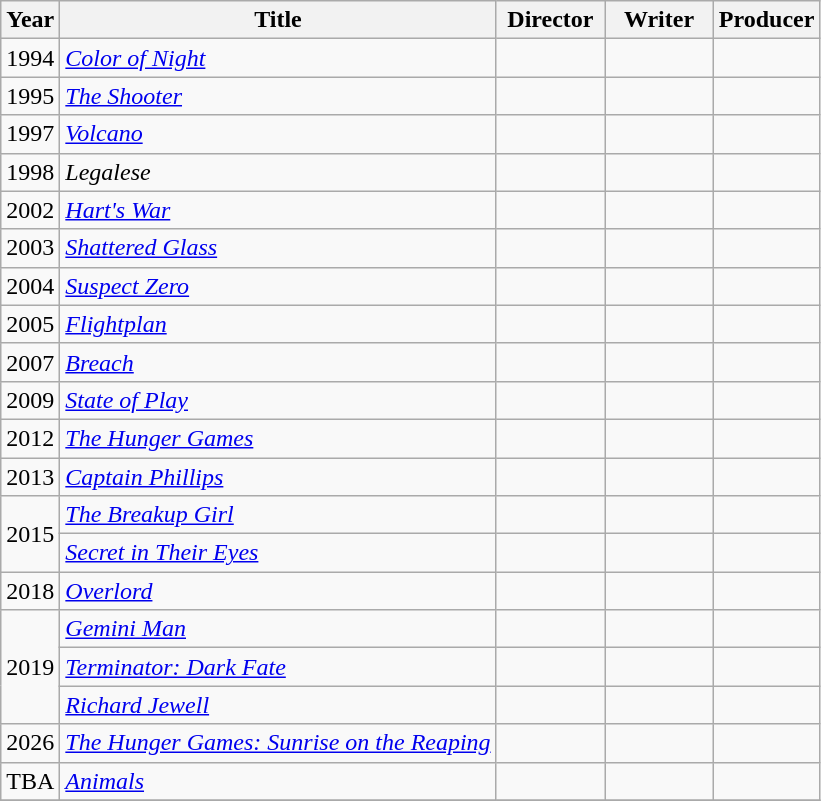<table class="wikitable">
<tr>
<th>Year</th>
<th>Title</th>
<th width=65>Director</th>
<th width=65>Writer</th>
<th>Producer</th>
</tr>
<tr>
<td>1994</td>
<td><em><a href='#'>Color of Night</a></em></td>
<td></td>
<td></td>
<td></td>
</tr>
<tr>
<td>1995</td>
<td><em><a href='#'>The Shooter</a></em></td>
<td></td>
<td></td>
<td></td>
</tr>
<tr>
<td>1997</td>
<td><em><a href='#'>Volcano</a></em></td>
<td></td>
<td></td>
<td></td>
</tr>
<tr>
<td>1998</td>
<td><em>Legalese</em></td>
<td></td>
<td></td>
<td></td>
</tr>
<tr>
<td>2002</td>
<td><em><a href='#'>Hart's War</a></em></td>
<td></td>
<td></td>
<td></td>
</tr>
<tr>
<td>2003</td>
<td><em><a href='#'>Shattered Glass</a></em></td>
<td></td>
<td></td>
<td></td>
</tr>
<tr>
<td>2004</td>
<td><em><a href='#'>Suspect Zero</a></em></td>
<td></td>
<td></td>
<td></td>
</tr>
<tr>
<td>2005</td>
<td><em><a href='#'>Flightplan</a></em></td>
<td></td>
<td></td>
<td></td>
</tr>
<tr>
<td>2007</td>
<td><em><a href='#'>Breach</a></em></td>
<td></td>
<td></td>
<td></td>
</tr>
<tr>
<td>2009</td>
<td><em><a href='#'>State of Play</a></em></td>
<td></td>
<td></td>
<td></td>
</tr>
<tr>
<td>2012</td>
<td><em><a href='#'>The Hunger Games</a></em></td>
<td></td>
<td></td>
<td></td>
</tr>
<tr>
<td>2013</td>
<td><em><a href='#'>Captain Phillips</a></em></td>
<td></td>
<td></td>
<td></td>
</tr>
<tr>
<td rowspan="2">2015</td>
<td><em><a href='#'>The Breakup Girl</a></em></td>
<td></td>
<td></td>
<td></td>
</tr>
<tr>
<td><em><a href='#'>Secret in Their Eyes</a></em></td>
<td></td>
<td></td>
<td></td>
</tr>
<tr>
<td>2018</td>
<td><em><a href='#'>Overlord</a></em></td>
<td></td>
<td></td>
<td></td>
</tr>
<tr>
<td rowspan=3>2019</td>
<td><em><a href='#'>Gemini Man</a></em></td>
<td></td>
<td></td>
<td></td>
</tr>
<tr>
<td><em><a href='#'>Terminator: Dark Fate</a></em></td>
<td></td>
<td></td>
<td></td>
</tr>
<tr>
<td><em><a href='#'>Richard Jewell</a></em></td>
<td></td>
<td></td>
<td></td>
</tr>
<tr>
<td>2026</td>
<td><em><a href='#'>The Hunger Games: Sunrise on the Reaping</a></em></td>
<td></td>
<td></td>
<td></td>
</tr>
<tr>
<td>TBA</td>
<td><em><a href='#'>Animals</a></em></td>
<td></td>
<td></td>
<td></td>
</tr>
<tr>
</tr>
</table>
